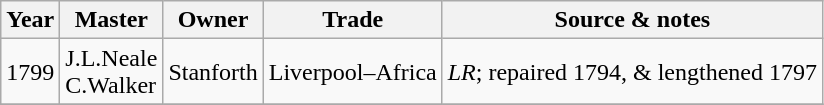<table class=" wikitable">
<tr>
<th>Year</th>
<th>Master</th>
<th>Owner</th>
<th>Trade</th>
<th>Source & notes</th>
</tr>
<tr>
<td>1799</td>
<td>J.L.Neale<br>C.Walker</td>
<td>Stanforth</td>
<td>Liverpool–Africa</td>
<td><em>LR</em>; repaired 1794, & lengthened 1797</td>
</tr>
<tr>
</tr>
</table>
